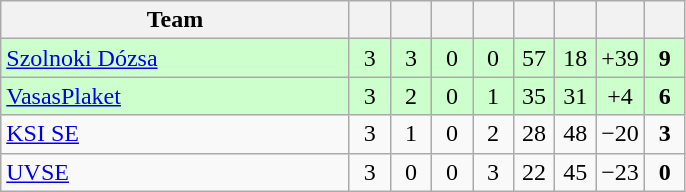<table class="wikitable" style="text-align:center;">
<tr>
<th width=225>Team</th>
<th width=20></th>
<th width=20></th>
<th width=20></th>
<th width=20></th>
<th width=20></th>
<th width=20></th>
<th width=20></th>
<th width=20></th>
</tr>
<tr style="background:#cfc;">
<td align="left"> <a href='#'>Szolnoki Dózsa</a></td>
<td>3</td>
<td>3</td>
<td>0</td>
<td>0</td>
<td>57</td>
<td>18</td>
<td>+39</td>
<td><strong>9</strong></td>
</tr>
<tr style="background:#cfc;">
<td align="left"> <a href='#'>VasasPlaket</a></td>
<td>3</td>
<td>2</td>
<td>0</td>
<td>1</td>
<td>35</td>
<td>31</td>
<td>+4</td>
<td><strong>6</strong></td>
</tr>
<tr>
<td align="left"> <a href='#'>KSI SE</a></td>
<td>3</td>
<td>1</td>
<td>0</td>
<td>2</td>
<td>28</td>
<td>48</td>
<td>−20</td>
<td><strong>3</strong></td>
</tr>
<tr>
<td align="left"> <a href='#'>UVSE</a></td>
<td>3</td>
<td>0</td>
<td>0</td>
<td>3</td>
<td>22</td>
<td>45</td>
<td>−23</td>
<td><strong>0</strong></td>
</tr>
</table>
